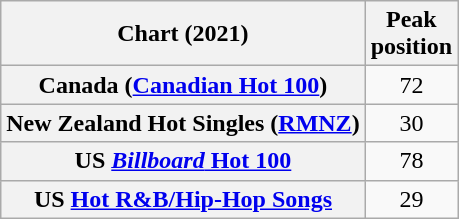<table class="wikitable sortable plainrowheaders" style="text-align:center">
<tr>
<th scope="col">Chart (2021)</th>
<th scope="col">Peak<br> position</th>
</tr>
<tr>
<th scope="row">Canada (<a href='#'>Canadian Hot 100</a>)</th>
<td>72</td>
</tr>
<tr>
<th scope="row">New Zealand Hot Singles (<a href='#'>RMNZ</a>)</th>
<td>30</td>
</tr>
<tr>
<th scope="row">US <a href='#'><em>Billboard</em> Hot 100</a></th>
<td>78</td>
</tr>
<tr>
<th scope="row">US <a href='#'>Hot R&B/Hip-Hop Songs</a></th>
<td>29</td>
</tr>
</table>
